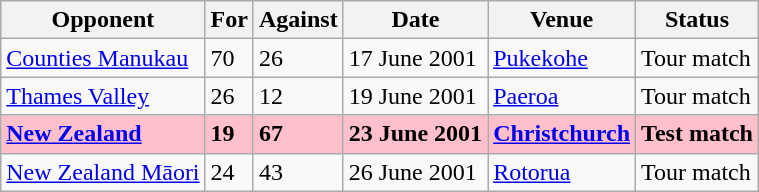<table class=wikitable>
<tr>
<th>Opponent</th>
<th>For</th>
<th>Against</th>
<th>Date</th>
<th>Venue</th>
<th>Status</th>
</tr>
<tr>
<td><a href='#'>Counties Manukau</a></td>
<td>70</td>
<td>26</td>
<td>17 June 2001</td>
<td><a href='#'>Pukekohe</a></td>
<td>Tour match</td>
</tr>
<tr>
<td><a href='#'>Thames Valley</a></td>
<td>26</td>
<td>12</td>
<td>19 June 2001</td>
<td><a href='#'>Paeroa</a></td>
<td>Tour match</td>
</tr>
<tr bgcolor=pink>
<td><strong><a href='#'>New Zealand</a></strong></td>
<td><strong>19</strong></td>
<td><strong>67</strong></td>
<td><strong>23 June 2001</strong></td>
<td><strong><a href='#'>Christchurch</a></strong></td>
<td><strong>Test match</strong></td>
</tr>
<tr>
<td><a href='#'>New Zealand Māori</a></td>
<td>24</td>
<td>43</td>
<td>26 June 2001</td>
<td><a href='#'>Rotorua</a></td>
<td>Tour match</td>
</tr>
</table>
